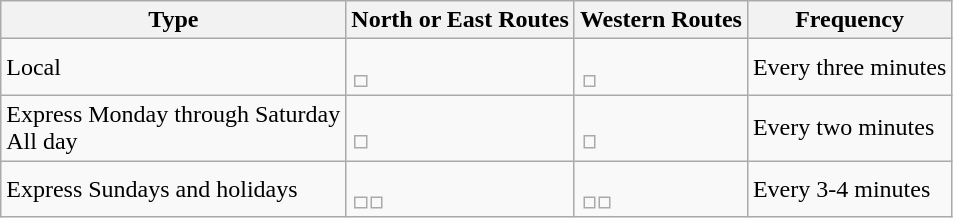<table class="wikitable">
<tr>
<th>Type</th>
<th>North or East Routes</th>
<th>Western Routes</th>
<th>Frequency</th>
</tr>
<tr>
<td>Local</td>
<td><br><table style="border:0;">
<tr>
<td></td>
</tr>
</table>
</td>
<td><br><table style="border:0;">
<tr>
<td></td>
</tr>
</table>
</td>
<td>Every three minutes</td>
</tr>
<tr>
<td>Express Monday through Saturday<br>All day</td>
<td><br><table style="border:0;">
<tr>
<td></td>
</tr>
</table>
</td>
<td><br><table style="border:0;">
<tr>
<td></td>
</tr>
</table>
</td>
<td>Every two minutes</td>
</tr>
<tr>
<td>Express Sundays and holidays</td>
<td><br><table style="border:0;">
<tr>
<td></td>
<td></td>
</tr>
</table>
</td>
<td><br><table style="border:0;">
<tr>
<td></td>
<td></td>
</tr>
</table>
</td>
<td>Every 3-4 minutes</td>
</tr>
</table>
